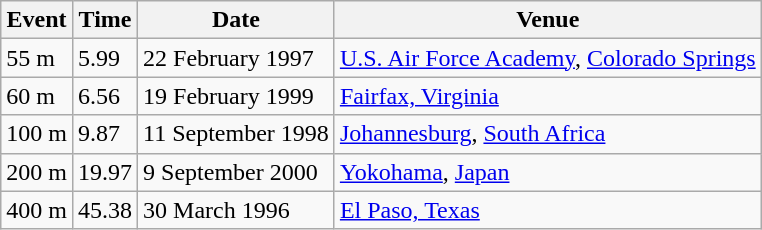<table class="wikitable">
<tr>
<th>Event</th>
<th>Time</th>
<th>Date</th>
<th>Venue</th>
</tr>
<tr>
<td>55 m</td>
<td>5.99</td>
<td>22 February 1997</td>
<td><a href='#'>U.S. Air Force Academy</a>, <a href='#'>Colorado Springs</a></td>
</tr>
<tr>
<td>60 m</td>
<td>6.56</td>
<td>19 February 1999</td>
<td><a href='#'>Fairfax, Virginia</a></td>
</tr>
<tr>
<td>100 m</td>
<td>9.87</td>
<td>11 September 1998</td>
<td><a href='#'>Johannesburg</a>, <a href='#'>South Africa</a></td>
</tr>
<tr>
<td>200 m</td>
<td>19.97</td>
<td>9 September 2000</td>
<td><a href='#'>Yokohama</a>, <a href='#'>Japan</a></td>
</tr>
<tr>
<td>400 m</td>
<td>45.38</td>
<td>30 March 1996</td>
<td><a href='#'>El Paso, Texas</a></td>
</tr>
</table>
